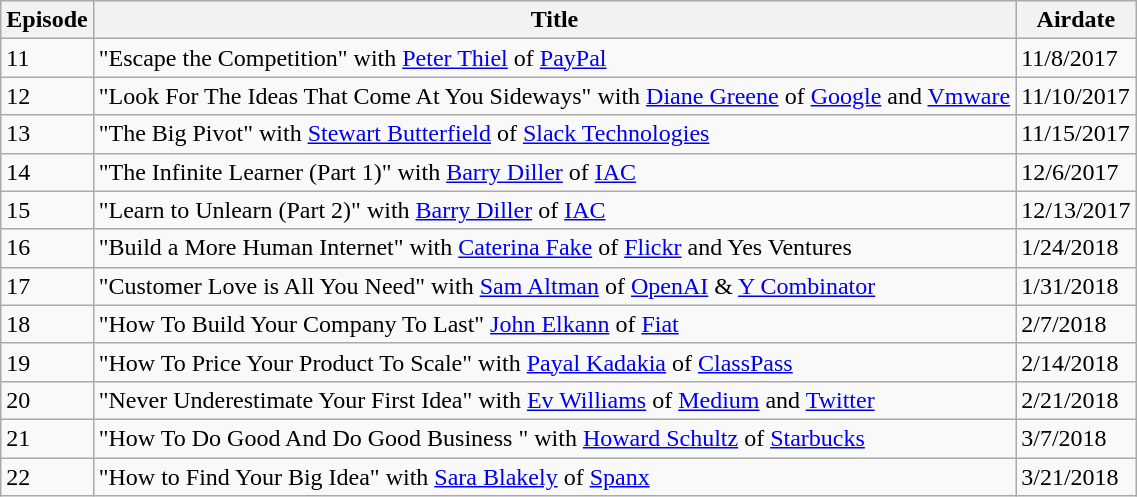<table class="wikitable collapsible collapsed">
<tr>
<th>Episode</th>
<th>Title</th>
<th>Airdate</th>
</tr>
<tr>
<td>11</td>
<td>"Escape the Competition" with <a href='#'>Peter Thiel</a> of <a href='#'>PayPal</a></td>
<td>11/8/2017</td>
</tr>
<tr>
<td>12</td>
<td>"Look For The Ideas That Come At You Sideways" with <a href='#'>Diane Greene</a> of <a href='#'>Google</a> and <a href='#'>Vmware</a></td>
<td>11/10/2017</td>
</tr>
<tr>
<td>13</td>
<td>"The Big Pivot" with <a href='#'>Stewart Butterfield</a> of <a href='#'>Slack Technologies</a></td>
<td>11/15/2017</td>
</tr>
<tr>
<td>14</td>
<td>"The Infinite Learner (Part 1)" with <a href='#'>Barry Diller</a> of <a href='#'>IAC</a></td>
<td>12/6/2017</td>
</tr>
<tr>
<td>15</td>
<td>"Learn to Unlearn (Part 2)" with <a href='#'>Barry Diller</a> of <a href='#'>IAC</a></td>
<td>12/13/2017</td>
</tr>
<tr>
<td>16</td>
<td>"Build a More Human Internet" with <a href='#'>Caterina Fake</a> of <a href='#'>Flickr</a>  and Yes Ventures</td>
<td>1/24/2018</td>
</tr>
<tr>
<td>17</td>
<td>"Customer Love is All You Need" with <a href='#'>Sam Altman</a> of <a href='#'>OpenAI</a> & <a href='#'>Y Combinator</a></td>
<td>1/31/2018</td>
</tr>
<tr>
<td>18</td>
<td>"How To Build Your Company To Last" <a href='#'>John Elkann</a> of <a href='#'>Fiat</a></td>
<td>2/7/2018</td>
</tr>
<tr>
<td>19</td>
<td>"How To Price Your Product To Scale" with <a href='#'>Payal Kadakia</a> of <a href='#'>ClassPass</a></td>
<td>2/14/2018</td>
</tr>
<tr>
<td>20</td>
<td>"Never Underestimate Your First Idea" with <a href='#'>Ev Williams</a> of <a href='#'>Medium</a> and <a href='#'>Twitter</a></td>
<td>2/21/2018</td>
</tr>
<tr>
<td>21</td>
<td>"How To Do Good And Do Good Business " with <a href='#'>Howard Schultz</a> of <a href='#'>Starbucks</a></td>
<td>3/7/2018</td>
</tr>
<tr>
<td>22</td>
<td>"How to Find Your Big Idea" with <a href='#'>Sara Blakely</a> of <a href='#'>Spanx</a></td>
<td>3/21/2018</td>
</tr>
</table>
